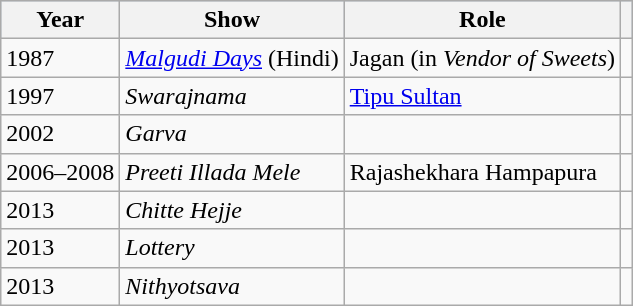<table class="wikitable">
<tr style="background:#b0c4de; text-align:center;">
<th>Year</th>
<th>Show</th>
<th>Role</th>
<th></th>
</tr>
<tr>
<td>1987</td>
<td><em><a href='#'>Malgudi Days</a></em> (Hindi)</td>
<td>Jagan (in <em>Vendor of Sweets</em>)</td>
<td></td>
</tr>
<tr>
<td>1997</td>
<td><em>Swarajnama</em></td>
<td><a href='#'>Tipu Sultan</a></td>
<td></td>
</tr>
<tr>
<td>2002</td>
<td><em>Garva</em></td>
<td></td>
<td></td>
</tr>
<tr>
<td>2006–2008</td>
<td><em>Preeti Illada Mele</em></td>
<td>Rajashekhara Hampapura</td>
<td></td>
</tr>
<tr>
<td>2013</td>
<td><em>Chitte Hejje</em></td>
<td></td>
<td></td>
</tr>
<tr>
<td>2013</td>
<td><em>Lottery</em></td>
<td></td>
<td></td>
</tr>
<tr>
<td>2013</td>
<td><em>Nithyotsava</em></td>
<td></td>
<td></td>
</tr>
</table>
